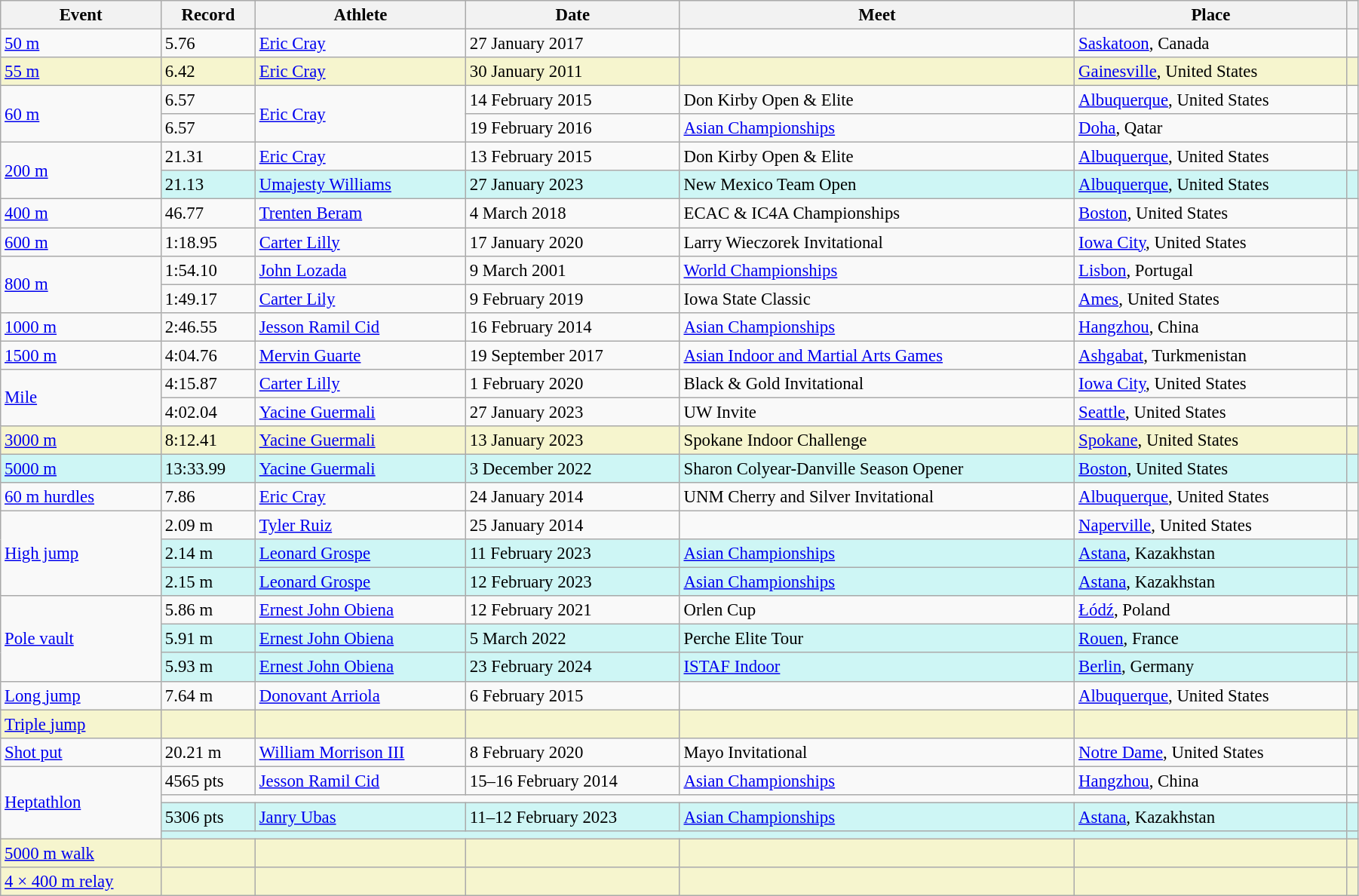<table class="wikitable" style="font-size:95%; width: 95%;">
<tr>
<th>Event</th>
<th>Record</th>
<th>Athlete</th>
<th>Date</th>
<th>Meet</th>
<th>Place</th>
<th></th>
</tr>
<tr>
<td><a href='#'>50 m</a></td>
<td>5.76</td>
<td><a href='#'>Eric Cray</a></td>
<td>27 January 2017</td>
<td></td>
<td><a href='#'>Saskatoon</a>, Canada</td>
<td></td>
</tr>
<tr style="background:#f6F5CE;">
<td><a href='#'>55 m</a></td>
<td>6.42</td>
<td><a href='#'>Eric Cray</a></td>
<td>30 January 2011</td>
<td></td>
<td><a href='#'>Gainesville</a>, United States</td>
<td></td>
</tr>
<tr>
<td rowspan=2><a href='#'>60 m</a></td>
<td>6.57 </td>
<td rowspan=2><a href='#'>Eric Cray</a></td>
<td>14 February 2015</td>
<td>Don Kirby Open & Elite</td>
<td><a href='#'>Albuquerque</a>, United States</td>
<td></td>
</tr>
<tr>
<td>6.57</td>
<td>19 February 2016</td>
<td><a href='#'>Asian Championships</a></td>
<td><a href='#'>Doha</a>, Qatar</td>
<td></td>
</tr>
<tr>
<td rowspan=2><a href='#'>200 m</a></td>
<td>21.31 </td>
<td><a href='#'>Eric Cray</a></td>
<td>13 February 2015</td>
<td>Don Kirby Open & Elite</td>
<td><a href='#'>Albuquerque</a>, United States</td>
<td></td>
</tr>
<tr style="background:#CEF6F5;">
<td>21.13 </td>
<td><a href='#'>Umajesty Williams</a></td>
<td>27 January 2023</td>
<td>New Mexico Team Open</td>
<td><a href='#'>Albuquerque</a>, United States</td>
<td></td>
</tr>
<tr>
<td><a href='#'>400 m</a></td>
<td>46.77</td>
<td><a href='#'>Trenten Beram</a></td>
<td>4 March 2018</td>
<td>ECAC & IC4A Championships</td>
<td><a href='#'>Boston</a>, United States</td>
<td></td>
</tr>
<tr>
<td><a href='#'>600 m</a></td>
<td>1:18.95</td>
<td><a href='#'>Carter Lilly</a></td>
<td>17 January 2020</td>
<td>Larry Wieczorek Invitational</td>
<td><a href='#'>Iowa City</a>, United States</td>
<td></td>
</tr>
<tr>
<td rowspan=2><a href='#'>800 m</a></td>
<td>1:54.10</td>
<td><a href='#'>John Lozada</a></td>
<td>9 March 2001</td>
<td><a href='#'>World Championships</a></td>
<td><a href='#'>Lisbon</a>, Portugal</td>
<td></td>
</tr>
<tr>
<td>1:49.17 </td>
<td><a href='#'>Carter Lily</a></td>
<td>9 February 2019</td>
<td>Iowa State Classic</td>
<td><a href='#'>Ames</a>, United States</td>
<td></td>
</tr>
<tr>
<td><a href='#'>1000 m</a></td>
<td>2:46.55 </td>
<td><a href='#'>Jesson Ramil Cid</a></td>
<td>16 February 2014</td>
<td><a href='#'>Asian Championships</a></td>
<td><a href='#'>Hangzhou</a>, China</td>
<td></td>
</tr>
<tr>
<td><a href='#'>1500 m</a></td>
<td>4:04.76</td>
<td><a href='#'>Mervin Guarte</a></td>
<td>19 September 2017</td>
<td><a href='#'>Asian Indoor and Martial Arts Games</a></td>
<td><a href='#'>Ashgabat</a>, Turkmenistan</td>
<td></td>
</tr>
<tr>
<td rowspan=2><a href='#'>Mile</a></td>
<td>4:15.87</td>
<td><a href='#'>Carter Lilly</a></td>
<td>1 February 2020</td>
<td>Black & Gold Invitational</td>
<td><a href='#'>Iowa City</a>, United States</td>
<td></td>
</tr>
<tr>
<td>4:02.04 </td>
<td><a href='#'>Yacine Guermali</a></td>
<td>27 January 2023</td>
<td>UW Invite</td>
<td><a href='#'>Seattle</a>, United States</td>
<td></td>
</tr>
<tr style="background:#f6F5CE;">
<td><a href='#'>3000 m</a></td>
<td>8:12.41 </td>
<td><a href='#'>Yacine Guermali</a></td>
<td>13 January 2023</td>
<td>Spokane Indoor Challenge</td>
<td><a href='#'>Spokane</a>, United States</td>
<td></td>
</tr>
<tr bgcolor=#CEF6F5>
<td><a href='#'>5000 m</a></td>
<td>13:33.99</td>
<td><a href='#'>Yacine Guermali</a></td>
<td>3 December 2022</td>
<td>Sharon Colyear-Danville Season Opener</td>
<td><a href='#'>Boston</a>, United States</td>
<td></td>
</tr>
<tr>
<td><a href='#'>60 m hurdles</a></td>
<td>7.86 </td>
<td><a href='#'>Eric Cray</a></td>
<td>24 January 2014</td>
<td>UNM Cherry and Silver Invitational</td>
<td><a href='#'>Albuquerque</a>, United States</td>
<td></td>
</tr>
<tr>
<td rowspan=3><a href='#'>High jump</a></td>
<td>2.09 m</td>
<td><a href='#'>Tyler Ruiz</a></td>
<td>25 January 2014</td>
<td></td>
<td><a href='#'>Naperville</a>, United States</td>
<td></td>
</tr>
<tr bgcolor=#CEF6F5>
<td>2.14 m</td>
<td><a href='#'>Leonard Grospe</a></td>
<td>11 February 2023</td>
<td><a href='#'>Asian Championships</a></td>
<td><a href='#'>Astana</a>, Kazakhstan</td>
<td></td>
</tr>
<tr bgcolor=#CEF6F5>
<td>2.15 m</td>
<td><a href='#'>Leonard Grospe</a></td>
<td>12 February 2023</td>
<td><a href='#'>Asian Championships</a></td>
<td><a href='#'>Astana</a>, Kazakhstan</td>
<td></td>
</tr>
<tr>
<td rowspan=3><a href='#'>Pole vault</a></td>
<td>5.86 m</td>
<td><a href='#'>Ernest John Obiena</a></td>
<td>12 February 2021</td>
<td>Orlen Cup</td>
<td><a href='#'>Łódź</a>, Poland</td>
<td></td>
</tr>
<tr bgcolor=#CEF6F5>
<td>5.91 m</td>
<td><a href='#'>Ernest John Obiena</a></td>
<td>5 March 2022</td>
<td>Perche Elite Tour</td>
<td><a href='#'>Rouen</a>, France</td>
<td></td>
</tr>
<tr bgcolor=#CEF6F5>
<td>5.93 m</td>
<td><a href='#'>Ernest John Obiena</a></td>
<td>23 February 2024</td>
<td><a href='#'>ISTAF Indoor</a></td>
<td><a href='#'>Berlin</a>, Germany</td>
<td></td>
</tr>
<tr>
<td><a href='#'>Long jump</a></td>
<td>7.64 m </td>
<td><a href='#'>Donovant Arriola</a></td>
<td>6 February 2015</td>
<td></td>
<td><a href='#'>Albuquerque</a>, United States</td>
<td></td>
</tr>
<tr style="background:#f6F5CE;">
<td><a href='#'>Triple jump</a></td>
<td></td>
<td></td>
<td></td>
<td></td>
<td></td>
<td></td>
</tr>
<tr>
<td><a href='#'>Shot put</a></td>
<td>20.21 m</td>
<td><a href='#'>William Morrison III</a></td>
<td>8 February 2020</td>
<td>Mayo Invitational</td>
<td><a href='#'>Notre Dame</a>, United States</td>
<td></td>
</tr>
<tr>
<td rowspan=4><a href='#'>Heptathlon</a></td>
<td>4565 pts</td>
<td><a href='#'>Jesson Ramil Cid</a></td>
<td>15–16 February 2014</td>
<td><a href='#'>Asian Championships</a></td>
<td><a href='#'>Hangzhou</a>, China</td>
<td></td>
</tr>
<tr>
<td colspan=5></td>
<td></td>
</tr>
<tr bgcolor=#CEF6F5>
<td>5306 pts</td>
<td><a href='#'>Janry Ubas</a></td>
<td>11–12 February 2023</td>
<td><a href='#'>Asian Championships</a></td>
<td><a href='#'>Astana</a>, Kazakhstan</td>
<td></td>
</tr>
<tr bgcolor=#CEF6F5>
<td colspan=5></td>
<td></td>
</tr>
<tr style="background:#f6F5CE;">
<td><a href='#'>5000 m walk</a></td>
<td></td>
<td></td>
<td></td>
<td></td>
<td></td>
<td></td>
</tr>
<tr style="background:#f6F5CE;">
<td><a href='#'>4 × 400 m relay</a></td>
<td></td>
<td></td>
<td></td>
<td></td>
<td></td>
<td></td>
</tr>
</table>
